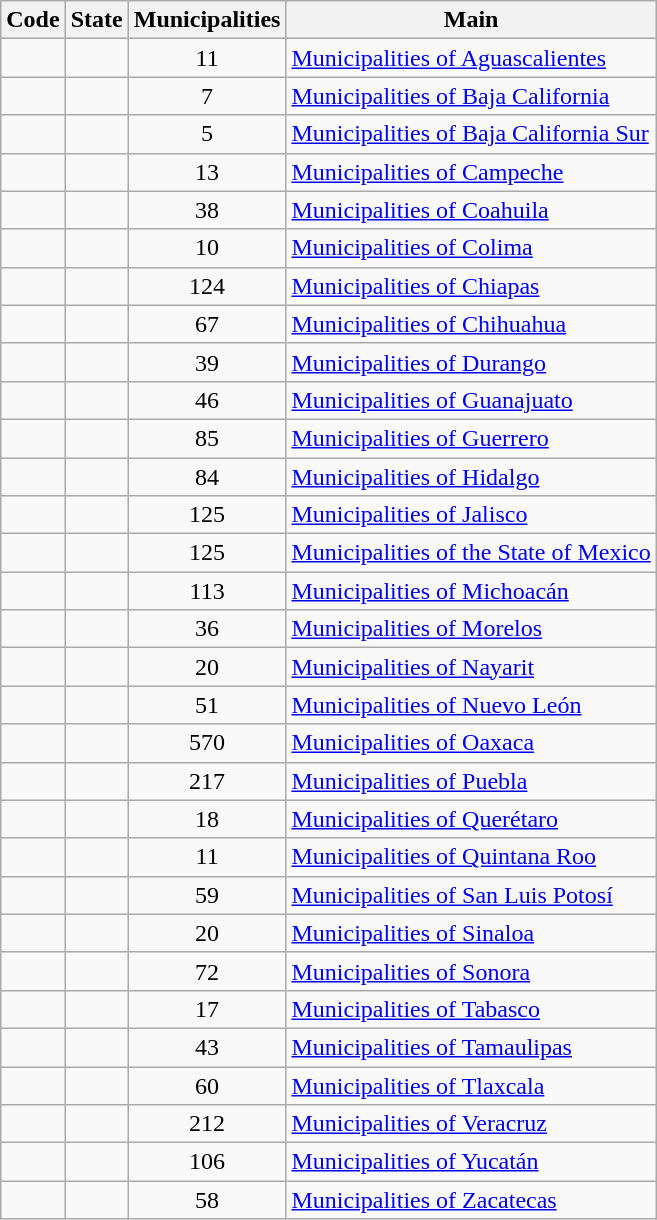<table class="wikitable sortable">
<tr>
<th>Code</th>
<th>State</th>
<th>Municipalities</th>
<th>Main</th>
</tr>
<tr>
<td align=center></td>
<td></td>
<td align=center>11</td>
<td><a href='#'>Municipalities of Aguascalientes</a></td>
</tr>
<tr>
<td align=center></td>
<td></td>
<td align=center>7</td>
<td><a href='#'>Municipalities of Baja California</a></td>
</tr>
<tr>
<td align=center></td>
<td></td>
<td align=center>5</td>
<td><a href='#'>Municipalities of Baja California Sur</a></td>
</tr>
<tr>
<td align=center></td>
<td></td>
<td align=center>13</td>
<td><a href='#'>Municipalities of Campeche</a></td>
</tr>
<tr>
<td align=center></td>
<td></td>
<td align=center>38</td>
<td><a href='#'>Municipalities of Coahuila</a></td>
</tr>
<tr>
<td align=center></td>
<td></td>
<td align=center>10</td>
<td><a href='#'>Municipalities of Colima</a></td>
</tr>
<tr>
<td align=center></td>
<td></td>
<td align=center>124</td>
<td><a href='#'>Municipalities of Chiapas</a></td>
</tr>
<tr>
<td align=center></td>
<td></td>
<td align=center>67</td>
<td><a href='#'>Municipalities of Chihuahua</a></td>
</tr>
<tr>
<td align=center></td>
<td></td>
<td align=center>39</td>
<td><a href='#'>Municipalities of Durango</a></td>
</tr>
<tr>
<td align=center></td>
<td></td>
<td align=center>46</td>
<td><a href='#'>Municipalities of Guanajuato</a></td>
</tr>
<tr>
<td align=center></td>
<td></td>
<td align=center>85</td>
<td><a href='#'>Municipalities of Guerrero</a></td>
</tr>
<tr>
<td align=center></td>
<td></td>
<td align=center>84</td>
<td><a href='#'>Municipalities of Hidalgo</a></td>
</tr>
<tr>
<td align=center></td>
<td></td>
<td align=center>125</td>
<td><a href='#'>Municipalities of Jalisco</a></td>
</tr>
<tr>
<td align=center></td>
<td></td>
<td align=center>125</td>
<td><a href='#'>Municipalities of the State of Mexico</a></td>
</tr>
<tr>
<td align=center></td>
<td></td>
<td align=center>113</td>
<td><a href='#'>Municipalities of Michoacán</a></td>
</tr>
<tr>
<td align=center></td>
<td></td>
<td align=center>36</td>
<td><a href='#'>Municipalities of Morelos</a></td>
</tr>
<tr>
<td align=center></td>
<td></td>
<td align=center>20</td>
<td><a href='#'>Municipalities of Nayarit</a></td>
</tr>
<tr>
<td align=center></td>
<td></td>
<td align=center>51</td>
<td><a href='#'>Municipalities of Nuevo León</a></td>
</tr>
<tr>
<td align=center></td>
<td></td>
<td align=center>570</td>
<td><a href='#'>Municipalities of Oaxaca</a></td>
</tr>
<tr>
<td align=center></td>
<td></td>
<td align=center>217</td>
<td><a href='#'>Municipalities of Puebla</a></td>
</tr>
<tr>
<td align=center></td>
<td></td>
<td align=center>18</td>
<td><a href='#'>Municipalities of Querétaro</a></td>
</tr>
<tr>
<td align=center></td>
<td></td>
<td align=center>11</td>
<td><a href='#'>Municipalities of Quintana Roo</a></td>
</tr>
<tr>
<td align=center></td>
<td></td>
<td align=center>59</td>
<td><a href='#'>Municipalities of San Luis Potosí</a></td>
</tr>
<tr>
<td align=center></td>
<td></td>
<td align=center>20</td>
<td><a href='#'>Municipalities of Sinaloa</a></td>
</tr>
<tr>
<td align=center></td>
<td></td>
<td align=center>72</td>
<td><a href='#'>Municipalities of Sonora</a></td>
</tr>
<tr>
<td align=center></td>
<td></td>
<td align=center>17</td>
<td><a href='#'>Municipalities of Tabasco</a></td>
</tr>
<tr>
<td align=center></td>
<td></td>
<td align=center>43</td>
<td><a href='#'>Municipalities of Tamaulipas</a></td>
</tr>
<tr>
<td align=center></td>
<td></td>
<td align=center>60</td>
<td><a href='#'>Municipalities of Tlaxcala</a></td>
</tr>
<tr>
<td align=center></td>
<td></td>
<td align=center>212</td>
<td><a href='#'>Municipalities of Veracruz</a></td>
</tr>
<tr>
<td align=center></td>
<td></td>
<td align=center>106</td>
<td><a href='#'>Municipalities of Yucatán</a></td>
</tr>
<tr>
<td align=center></td>
<td></td>
<td align=center>58</td>
<td><a href='#'>Municipalities of Zacatecas</a></td>
</tr>
</table>
